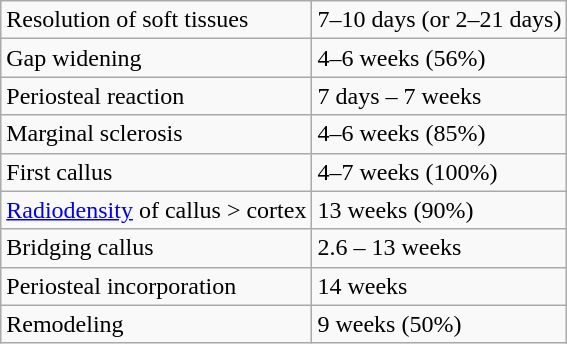<table class="wikitable">
<tr>
<td>Resolution of soft tissues</td>
<td>7–10 days (or 2–21 days)</td>
</tr>
<tr>
<td>Gap widening</td>
<td>4–6 weeks (56%)</td>
</tr>
<tr>
<td>Periosteal reaction</td>
<td>7 days – 7 weeks</td>
</tr>
<tr>
<td>Marginal sclerosis</td>
<td>4–6 weeks (85%)</td>
</tr>
<tr>
<td>First callus</td>
<td>4–7 weeks (100%)</td>
</tr>
<tr>
<td><a href='#'>Radiodensity</a> of callus > cortex</td>
<td>13 weeks (90%)</td>
</tr>
<tr>
<td>Bridging callus</td>
<td>2.6 – 13 weeks</td>
</tr>
<tr>
<td>Periosteal incorporation</td>
<td>14 weeks</td>
</tr>
<tr>
<td>Remodeling</td>
<td>9 weeks (50%)</td>
</tr>
</table>
